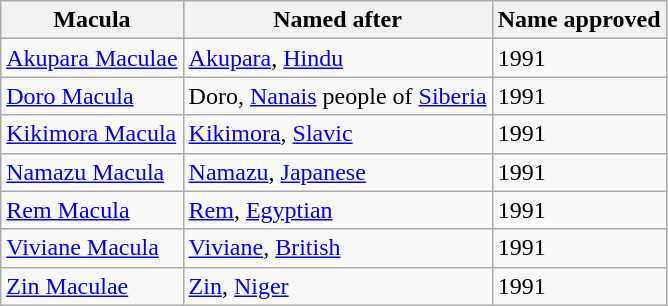<table class="wikitable">
<tr>
<th>Macula</th>
<th>Named after</th>
<th>Name approved<br></th>
</tr>
<tr>
<td><a href='#'>Akupara Maculae</a></td>
<td><a href='#'>Akupara</a>, <a href='#'>Hindu</a></td>
<td>1991</td>
</tr>
<tr>
<td><a href='#'>Doro Macula</a></td>
<td>Doro, <a href='#'>Nanais</a> people of <a href='#'>Siberia</a></td>
<td>1991</td>
</tr>
<tr>
<td><a href='#'>Kikimora Macula</a></td>
<td><a href='#'>Kikimora</a>, <a href='#'>Slavic</a></td>
<td>1991</td>
</tr>
<tr>
<td><a href='#'>Namazu Macula</a></td>
<td><a href='#'>Namazu</a>, <a href='#'>Japanese</a></td>
<td>1991</td>
</tr>
<tr>
<td><a href='#'>Rem Macula</a></td>
<td><a href='#'>Rem</a>, <a href='#'>Egyptian</a></td>
<td>1991</td>
</tr>
<tr>
<td><a href='#'>Viviane Macula</a></td>
<td><a href='#'>Viviane</a>, <a href='#'>British</a></td>
<td>1991</td>
</tr>
<tr>
<td><a href='#'>Zin Maculae</a></td>
<td><a href='#'>Zin</a>, <a href='#'>Niger</a></td>
<td>1991</td>
</tr>
</table>
